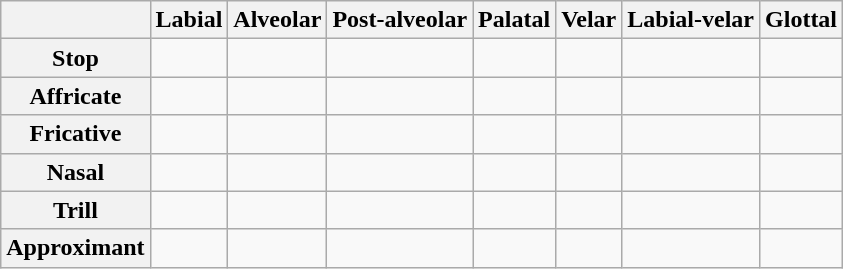<table class="wikitable">
<tr>
<th></th>
<th>Labial</th>
<th>Alveolar</th>
<th>Post-alveolar</th>
<th>Palatal</th>
<th>Velar</th>
<th>Labial-velar</th>
<th>Glottal</th>
</tr>
<tr>
<th>Stop</th>
<td>   </td>
<td>    </td>
<td></td>
<td></td>
<td>    </td>
<td> </td>
<td></td>
</tr>
<tr>
<th>Affricate</th>
<td></td>
<td> </td>
<td> </td>
<td></td>
<td></td>
<td></td>
<td></td>
</tr>
<tr>
<th>Fricative</th>
<td> </td>
<td>  </td>
<td>    </td>
<td></td>
<td></td>
<td></td>
<td></td>
</tr>
<tr>
<th>Nasal</th>
<td> </td>
<td></td>
<td></td>
<td></td>
<td></td>
<td></td>
<td></td>
</tr>
<tr>
<th>Trill</th>
<td></td>
<td></td>
<td></td>
<td></td>
<td></td>
<td></td>
<td></td>
</tr>
<tr>
<th>Approximant</th>
<td></td>
<td>  </td>
<td></td>
<td></td>
<td></td>
<td></td>
<td></td>
</tr>
</table>
